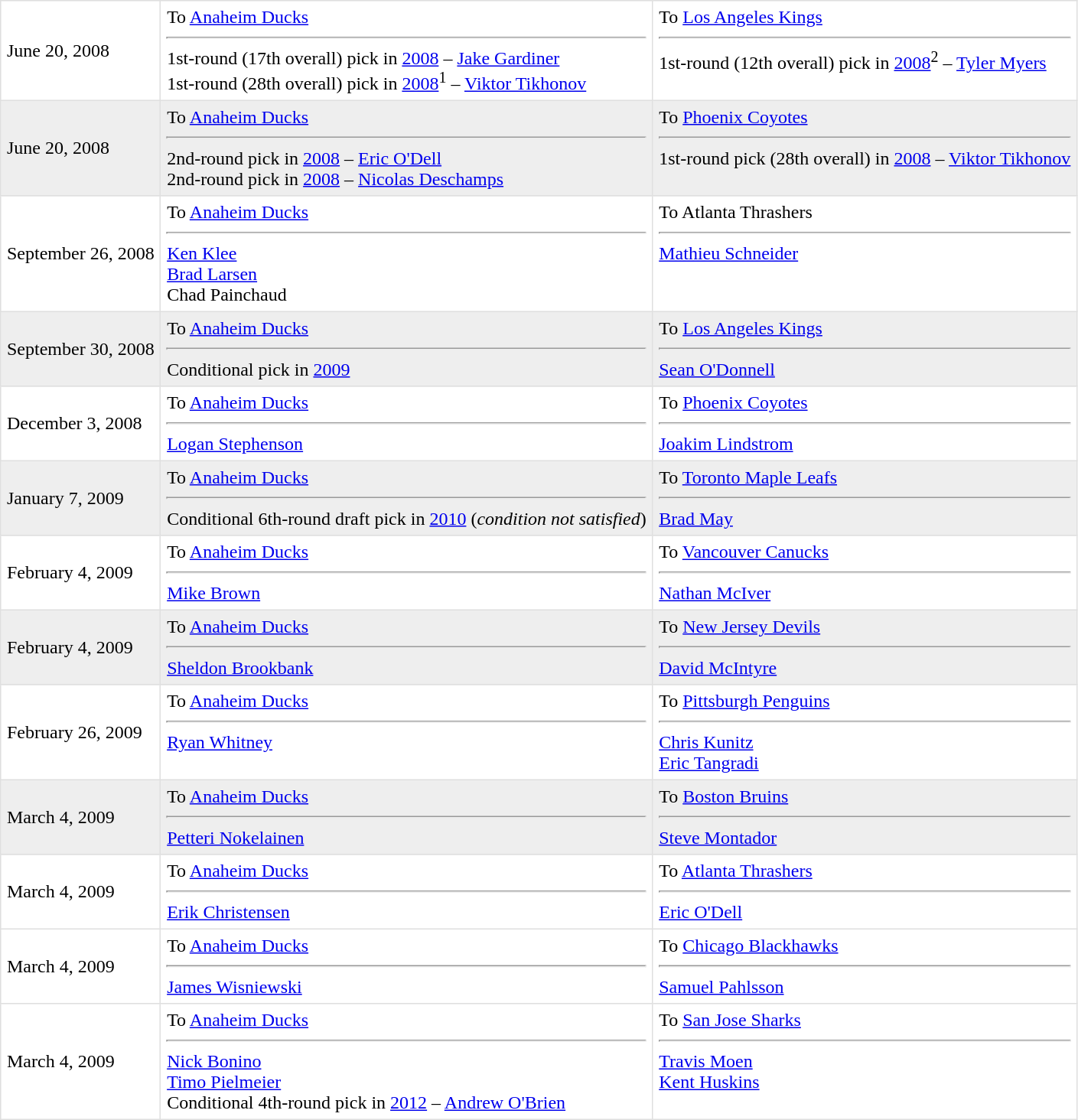<table border=1 style="border-collapse:collapse" bordercolor="#DFDFDF" cellpadding="5">
<tr>
<td>June 20, 2008<br></td>
<td valign="top">To <a href='#'>Anaheim Ducks</a> <hr>1st-round (17th overall) pick in <a href='#'>2008</a> – <a href='#'>Jake Gardiner</a><br>1st-round (28th overall) pick in <a href='#'>2008</a><sup>1</sup> – <a href='#'>Viktor Tikhonov</a></td>
<td valign="top">To <a href='#'>Los Angeles Kings</a> <hr>1st-round (12th overall) pick in <a href='#'>2008</a><sup>2</sup> – <a href='#'>Tyler Myers</a></td>
</tr>
<tr bgcolor="#eeeeee">
<td>June 20, 2008<br></td>
<td valign="top">To <a href='#'>Anaheim Ducks</a> <hr> 2nd-round pick in <a href='#'>2008</a> – <a href='#'>Eric O'Dell</a><br>2nd-round pick in <a href='#'>2008</a> – <a href='#'>Nicolas Deschamps</a></td>
<td valign="top">To <a href='#'>Phoenix Coyotes</a> <hr>1st-round pick (28th overall) in <a href='#'>2008</a> – <a href='#'>Viktor Tikhonov</a></td>
</tr>
<tr>
<td>September 26, 2008<br></td>
<td valign="top">To <a href='#'>Anaheim Ducks</a> <hr> <a href='#'>Ken Klee</a><br><a href='#'>Brad Larsen</a><br>Chad Painchaud</td>
<td valign="top">To Atlanta Thrashers <hr> <a href='#'>Mathieu Schneider</a></td>
</tr>
<tr bgcolor="#eeeeee">
<td>September 30, 2008<br></td>
<td valign="top">To <a href='#'>Anaheim Ducks</a> <hr>Conditional pick in <a href='#'>2009</a></td>
<td valign="top">To <a href='#'>Los Angeles Kings</a> <hr> <a href='#'>Sean O'Donnell</a></td>
</tr>
<tr>
<td>December 3, 2008</td>
<td valign="top">To <a href='#'>Anaheim Ducks</a> <hr> <a href='#'>Logan Stephenson</a></td>
<td valign="top">To <a href='#'>Phoenix Coyotes</a> <hr> <a href='#'>Joakim Lindstrom</a></td>
</tr>
<tr bgcolor="#eeeeee">
<td>January 7, 2009</td>
<td valign="top">To <a href='#'>Anaheim Ducks</a> <hr> Conditional 6th-round draft pick in <a href='#'>2010</a> (<em>condition not satisfied</em>)</td>
<td valign="top">To <a href='#'>Toronto Maple Leafs</a> <hr> <a href='#'>Brad May</a></td>
</tr>
<tr>
<td>February 4, 2009<br></td>
<td valign="top">To <a href='#'>Anaheim Ducks</a> <hr> <a href='#'>Mike Brown</a></td>
<td valign="top">To <a href='#'>Vancouver Canucks</a> <hr> <a href='#'>Nathan McIver</a></td>
</tr>
<tr bgcolor="#eeeeee">
<td>February 4, 2009<br></td>
<td valign="top">To <a href='#'>Anaheim Ducks</a> <hr> <a href='#'>Sheldon Brookbank</a></td>
<td valign="top">To <a href='#'>New Jersey Devils</a> <hr> <a href='#'>David McIntyre</a></td>
</tr>
<tr>
<td>February 26, 2009<br></td>
<td valign="top">To <a href='#'>Anaheim Ducks</a> <hr> <a href='#'>Ryan Whitney</a></td>
<td valign="top">To <a href='#'>Pittsburgh Penguins</a> <hr> <a href='#'>Chris Kunitz</a><br><a href='#'>Eric Tangradi</a></td>
</tr>
<tr bgcolor="#eeeeee">
<td>March 4, 2009<br></td>
<td valign="top">To <a href='#'>Anaheim Ducks</a> <hr> <a href='#'>Petteri Nokelainen</a></td>
<td valign="top">To <a href='#'>Boston Bruins</a> <hr> <a href='#'>Steve Montador</a></td>
</tr>
<tr>
<td>March 4, 2009<br></td>
<td valign="top">To <a href='#'>Anaheim Ducks</a> <hr> <a href='#'>Erik Christensen</a></td>
<td valign="top">To <a href='#'>Atlanta Thrashers</a> <hr> <a href='#'>Eric O'Dell</a></td>
</tr>
<tr>
<td>March 4, 2009<br></td>
<td valign="top">To <a href='#'>Anaheim Ducks</a> <hr> <a href='#'>James Wisniewski</a></td>
<td valign="top">To <a href='#'>Chicago Blackhawks</a> <hr> <a href='#'>Samuel Pahlsson</a></td>
</tr>
<tr>
<td>March 4, 2009<br></td>
<td valign="top">To <a href='#'>Anaheim Ducks</a> <hr> <a href='#'>Nick Bonino</a><br><a href='#'>Timo Pielmeier</a><br>Conditional 4th-round pick in <a href='#'>2012</a> – <a href='#'>Andrew O'Brien</a></td>
<td valign="top">To <a href='#'>San Jose Sharks</a> <hr> <a href='#'>Travis Moen</a><br><a href='#'>Kent Huskins</a></td>
</tr>
</table>
